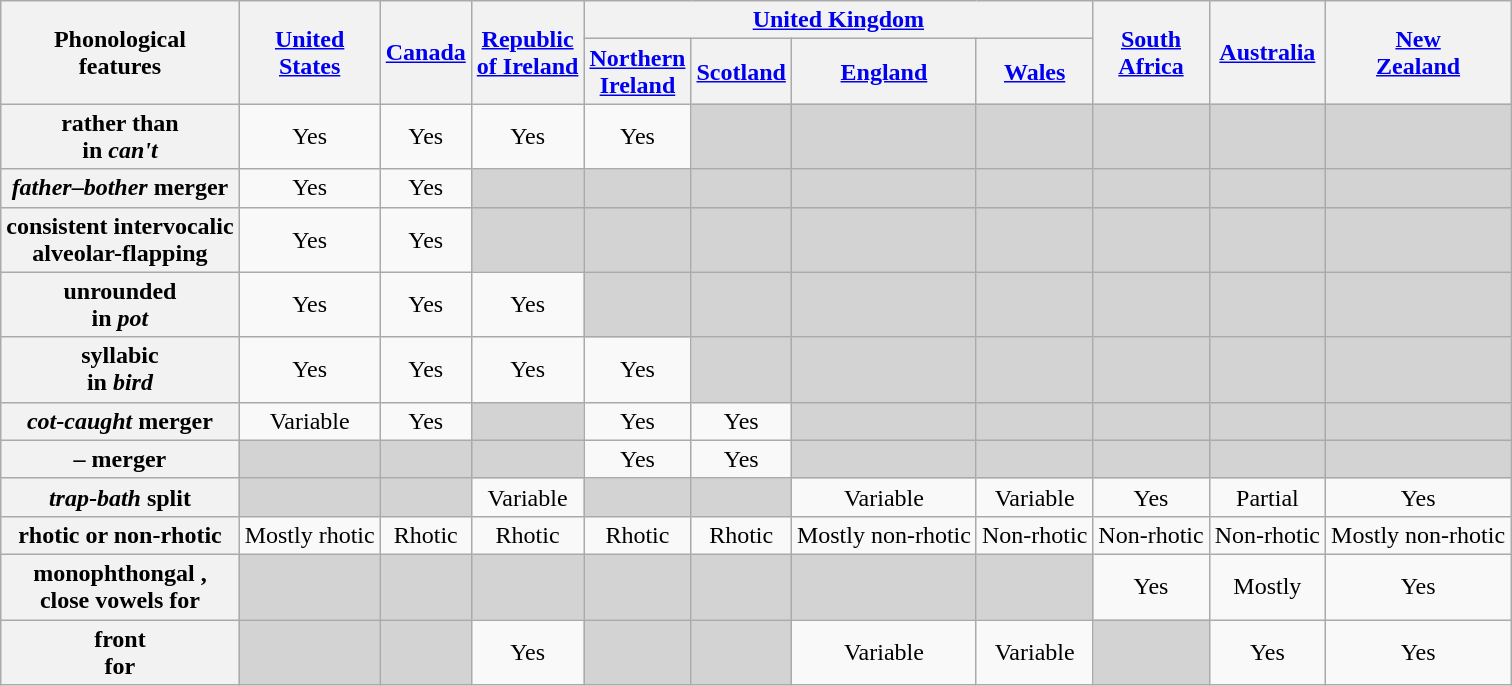<table class="wikitable mw-collapsible" style="min-width: 40em; text-align: center;">
<tr>
<th rowspan="2">Phonological<br>features</th>
<th rowspan="2"><a href='#'>United<br>States</a> </th>
<th rowspan="2"><a href='#'>Canada</a> </th>
<th rowspan="2"><a href='#'>Republic<br>of Ireland</a> </th>
<th colspan="4"><a href='#'>United Kingdom</a> </th>
<th rowspan="2"><a href='#'>South<br>Africa</a> </th>
<th rowspan="2"><a href='#'>Australia</a> </th>
<th rowspan="2"><a href='#'>New<br>Zealand</a> </th>
</tr>
<tr>
<th><a href='#'>Northern<br>Ireland</a></th>
<th><a href='#'>Scotland</a> </th>
<th><a href='#'>England</a> </th>
<th><a href='#'>Wales</a> </th>
</tr>
<tr>
<th> rather than <br>in <em>can't</em></th>
<td>Yes</td>
<td>Yes</td>
<td>Yes</td>
<td>Yes</td>
<td style="background-color: lightgray;"></td>
<td style="background-color: lightgray;"></td>
<td style="background-color: lightgray;"></td>
<td style="background-color: lightgray;"></td>
<td style="background-color: lightgray;"></td>
<td style="background-color: lightgray;"></td>
</tr>
<tr>
<th><em>father</em>–<em>bother</em> merger</th>
<td>Yes</td>
<td>Yes</td>
<td style="background-color: lightgray;"></td>
<td style="background-color: lightgray;"></td>
<td style="background-color: lightgray;"></td>
<td style="background-color: lightgray;"></td>
<td style="background-color: lightgray;"></td>
<td style="background-color: lightgray;"></td>
<td style="background-color: lightgray;"></td>
<td style="background-color: lightgray;"></td>
</tr>
<tr>
<th>consistent intervocalic<br>alveolar-flapping</th>
<td>Yes</td>
<td>Yes</td>
<td style="background-color: lightgray;"></td>
<td style="background-color: lightgray;"></td>
<td style="background-color: lightgray;"></td>
<td style="background-color: lightgray;"></td>
<td style="background-color: lightgray;"></td>
<td style="background-color: lightgray;"></td>
<td style="background-color: lightgray;"></td>
<td style="background-color: lightgray;"></td>
</tr>
<tr>
<th>unrounded <br>in <em>pot</em></th>
<td>Yes</td>
<td>Yes</td>
<td>Yes</td>
<td style="background-color: lightgray;"></td>
<td style="background-color: lightgray;"></td>
<td style="background-color: lightgray;"></td>
<td style="background-color: lightgray;"></td>
<td style="background-color: lightgray;"></td>
<td style="background-color: lightgray;"></td>
<td style="background-color: lightgray;"></td>
</tr>
<tr>
<th>syllabic <br>in <em>bird</em></th>
<td>Yes</td>
<td>Yes</td>
<td>Yes</td>
<td>Yes</td>
<td style="background-color: lightgray;"></td>
<td style="background-color: lightgray;"></td>
<td style="background-color: lightgray;"></td>
<td style="background-color: lightgray;"></td>
<td style="background-color: lightgray;"></td>
<td style="background-color: lightgray;"></td>
</tr>
<tr>
<th><em>cot</em>-<em>caught</em> merger</th>
<td>Variable</td>
<td>Yes</td>
<td style="background-color: lightgray;"></td>
<td>Yes</td>
<td>Yes</td>
<td style="background-color: lightgray;"></td>
<td style="background-color: lightgray;"></td>
<td style="background-color: lightgray;"></td>
<td style="background-color: lightgray;"></td>
<td style="background-color: lightgray;"></td>
</tr>
<tr>
<th>– merger</th>
<td style="background-color: lightgray;"></td>
<td style="background-color: lightgray;"></td>
<td style="background-color: lightgray;"></td>
<td>Yes</td>
<td>Yes</td>
<td style="background-color: lightgray;"></td>
<td style="background-color: lightgray;"></td>
<td style="background-color: lightgray;"></td>
<td style="background-color: lightgray;"></td>
<td style="background-color: lightgray;"></td>
</tr>
<tr>
<th><em>trap</em>-<em>bath</em> split</th>
<td style="background-color: lightgray;"></td>
<td style="background-color: lightgray;"></td>
<td>Variable</td>
<td style="background-color: lightgray;"></td>
<td style="background-color: lightgray;"></td>
<td>Variable</td>
<td>Variable</td>
<td>Yes</td>
<td>Partial</td>
<td>Yes</td>
</tr>
<tr>
<th>rhotic or non-rhotic</th>
<td>Mostly rhotic</td>
<td>Rhotic</td>
<td>Rhotic</td>
<td>Rhotic</td>
<td>Rhotic</td>
<td>Mostly non-rhotic</td>
<td>Non-rhotic</td>
<td>Non-rhotic</td>
<td>Non-rhotic</td>
<td>Mostly non-rhotic</td>
</tr>
<tr>
<th>monophthongal ,<br>close vowels for </th>
<td style="background-color: lightgray;"></td>
<td style="background-color: lightgray;"></td>
<td style="background-color: lightgray;"></td>
<td style="background-color: lightgray;"></td>
<td style="background-color: lightgray;"></td>
<td style="background-color: lightgray;"></td>
<td style="background-color: lightgray;"></td>
<td>Yes</td>
<td>Mostly</td>
<td>Yes</td>
</tr>
<tr>
<th>front <br>for </th>
<td style="background-color: lightgray;"></td>
<td style="background-color: lightgray;"></td>
<td>Yes</td>
<td style="background-color: lightgray;"></td>
<td style="background-color: lightgray;"></td>
<td>Variable</td>
<td>Variable</td>
<td style="background-color: lightgray;"></td>
<td>Yes</td>
<td>Yes</td>
</tr>
</table>
